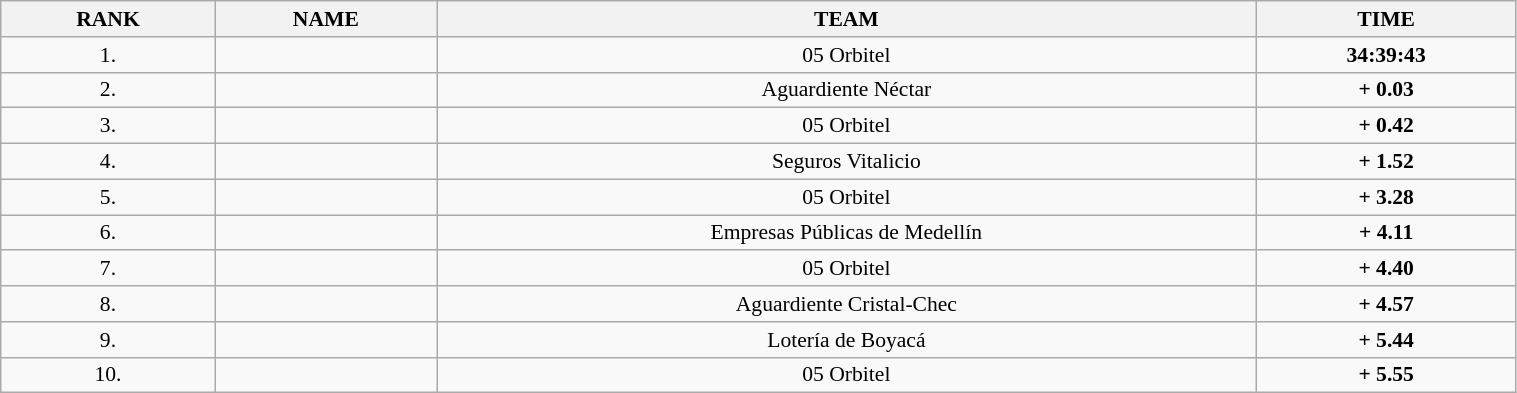<table class=wikitable style="font-size:90%" width="80%">
<tr>
<th>RANK</th>
<th>NAME</th>
<th>TEAM</th>
<th>TIME</th>
</tr>
<tr>
<td align="center">1.</td>
<td></td>
<td align="center">05 Orbitel</td>
<td align="center"><strong>34:39:43</strong></td>
</tr>
<tr>
<td align="center">2.</td>
<td></td>
<td align="center">Aguardiente Néctar</td>
<td align="center"><strong>+ 0.03</strong></td>
</tr>
<tr>
<td align="center">3.</td>
<td></td>
<td align="center">05 Orbitel</td>
<td align="center"><strong>+ 0.42</strong></td>
</tr>
<tr>
<td align="center">4.</td>
<td></td>
<td align="center">Seguros Vitalicio</td>
<td align="center"><strong>+ 1.52</strong></td>
</tr>
<tr>
<td align="center">5.</td>
<td></td>
<td align="center">05 Orbitel</td>
<td align="center"><strong>+ 3.28</strong></td>
</tr>
<tr>
<td align="center">6.</td>
<td></td>
<td align="center">Empresas Públicas de Medellín</td>
<td align="center"><strong>+ 4.11</strong></td>
</tr>
<tr>
<td align="center">7.</td>
<td></td>
<td align="center">05 Orbitel</td>
<td align="center"><strong>+ 4.40</strong></td>
</tr>
<tr>
<td align="center">8.</td>
<td></td>
<td align="center">Aguardiente Cristal-Chec</td>
<td align="center"><strong>+ 4.57</strong></td>
</tr>
<tr>
<td align="center">9.</td>
<td></td>
<td align="center">Lotería de Boyacá</td>
<td align="center"><strong>+ 5.44</strong></td>
</tr>
<tr>
<td align="center">10.</td>
<td></td>
<td align="center">05 Orbitel</td>
<td align="center"><strong>+ 5.55</strong></td>
</tr>
</table>
